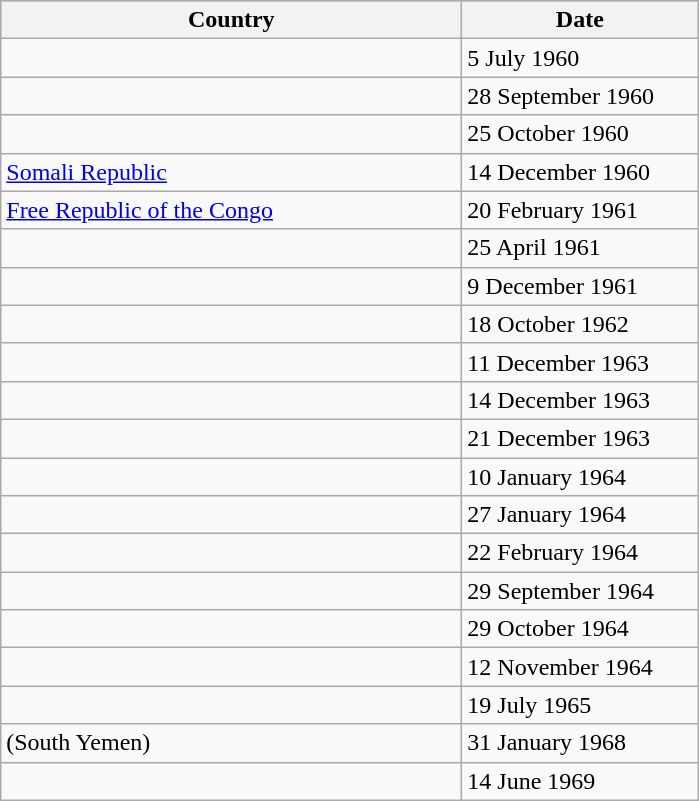<table class="wikitable" border=1 style="border-collapse: collapse;">
<tr bgcolor="#cccccc">
<th width=300>Country</th>
<th width=150>Date</th>
</tr>
<tr>
<td></td>
<td>5 July 1960</td>
</tr>
<tr>
<td></td>
<td>28 September 1960</td>
</tr>
<tr>
<td></td>
<td>25 October 1960</td>
</tr>
<tr>
<td> <a href='#'>Somali Republic</a></td>
<td>14 December 1960</td>
</tr>
<tr>
<td> <a href='#'>Free Republic of the Congo</a></td>
<td>20 February 1961</td>
</tr>
<tr>
<td></td>
<td>25 April 1961</td>
</tr>
<tr>
<td></td>
<td>9 December 1961</td>
</tr>
<tr>
<td></td>
<td>18 October 1962</td>
</tr>
<tr>
<td></td>
<td>11 December 1963</td>
</tr>
<tr>
<td></td>
<td>14 December 1963</td>
</tr>
<tr>
<td></td>
<td>21 December 1963</td>
</tr>
<tr>
<td></td>
<td>10 January 1964</td>
</tr>
<tr>
<td></td>
<td>27 January 1964</td>
</tr>
<tr>
<td></td>
<td>22 February 1964</td>
</tr>
<tr>
<td></td>
<td>29 September 1964</td>
</tr>
<tr>
<td></td>
<td>29 October 1964</td>
</tr>
<tr>
<td></td>
<td>12 November 1964</td>
</tr>
<tr>
<td></td>
<td>19 July 1965</td>
</tr>
<tr>
<td> (South Yemen)</td>
<td>31 January 1968</td>
</tr>
<tr>
<td></td>
<td>14 June 1969</td>
</tr>
</table>
